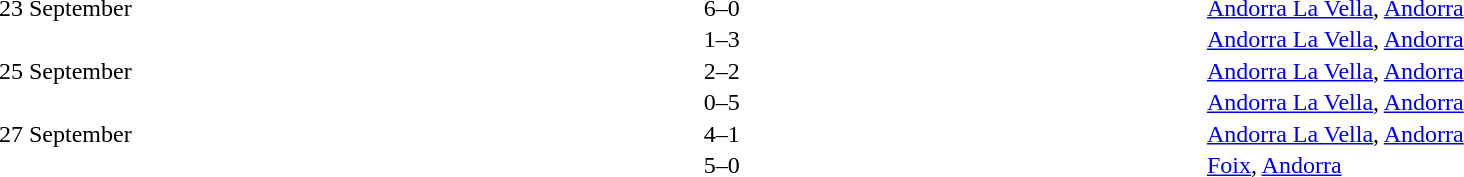<table cellspacing=1 width=85%>
<tr>
<th width=15%></th>
<th width=25%></th>
<th width=10%></th>
<th width=25%></th>
<th width=25%></th>
</tr>
<tr>
<td>23 September</td>
<td align=right></td>
<td align=center>6–0</td>
<td></td>
<td><a href='#'>Andorra La Vella</a>, <a href='#'>Andorra</a></td>
</tr>
<tr>
<td></td>
<td align=right></td>
<td align=center>1–3</td>
<td></td>
<td><a href='#'>Andorra La Vella</a>, <a href='#'>Andorra</a></td>
</tr>
<tr>
<td>25 September</td>
<td align=right></td>
<td align=center>2–2</td>
<td></td>
<td><a href='#'>Andorra La Vella</a>, <a href='#'>Andorra</a></td>
</tr>
<tr>
<td></td>
<td align=right></td>
<td align=center>0–5</td>
<td></td>
<td><a href='#'>Andorra La Vella</a>, <a href='#'>Andorra</a></td>
</tr>
<tr>
<td>27 September</td>
<td align=right></td>
<td align=center>4–1</td>
<td></td>
<td><a href='#'>Andorra La Vella</a>, <a href='#'>Andorra</a></td>
</tr>
<tr>
<td></td>
<td align=right></td>
<td align=center>5–0</td>
<td></td>
<td><a href='#'>Foix</a>, <a href='#'>Andorra</a></td>
</tr>
</table>
